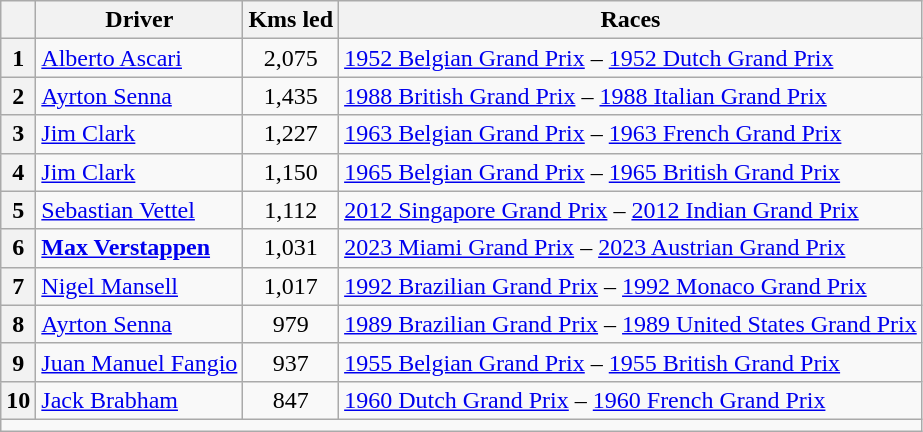<table class="wikitable">
<tr>
<th></th>
<th>Driver</th>
<th>Kms led</th>
<th>Races</th>
</tr>
<tr>
<th>1</th>
<td> <a href='#'>Alberto Ascari</a></td>
<td align=center>2,075</td>
<td><a href='#'>1952 Belgian Grand Prix</a> – <a href='#'>1952 Dutch Grand Prix</a></td>
</tr>
<tr>
<th>2</th>
<td> <a href='#'>Ayrton Senna</a></td>
<td align=center>1,435</td>
<td><a href='#'>1988 British Grand Prix</a> – <a href='#'>1988 Italian Grand Prix</a></td>
</tr>
<tr>
<th>3</th>
<td> <a href='#'>Jim Clark</a></td>
<td align=center>1,227</td>
<td><a href='#'>1963 Belgian Grand Prix</a> – <a href='#'>1963 French Grand Prix</a></td>
</tr>
<tr>
<th>4</th>
<td> <a href='#'>Jim Clark</a></td>
<td align=center>1,150</td>
<td><a href='#'>1965 Belgian Grand Prix</a> – <a href='#'>1965 British Grand Prix</a></td>
</tr>
<tr>
<th>5</th>
<td> <a href='#'>Sebastian Vettel</a></td>
<td align=center>1,112</td>
<td><a href='#'>2012 Singapore Grand Prix</a> – <a href='#'>2012 Indian Grand Prix</a></td>
</tr>
<tr>
<th>6</th>
<td> <strong><a href='#'>Max Verstappen</a></strong></td>
<td align=center>1,031</td>
<td><a href='#'>2023 Miami Grand Prix</a> – <a href='#'>2023 Austrian Grand Prix</a></td>
</tr>
<tr>
<th>7</th>
<td> <a href='#'>Nigel Mansell</a></td>
<td align=center>1,017</td>
<td><a href='#'>1992 Brazilian Grand Prix</a> – <a href='#'>1992 Monaco Grand Prix</a></td>
</tr>
<tr>
<th>8</th>
<td> <a href='#'>Ayrton Senna</a></td>
<td align=center>979</td>
<td><a href='#'>1989 Brazilian Grand Prix</a> – <a href='#'>1989 United States Grand Prix</a></td>
</tr>
<tr>
<th>9</th>
<td> <a href='#'>Juan Manuel Fangio</a></td>
<td align=center>937</td>
<td><a href='#'>1955 Belgian Grand Prix</a> – <a href='#'>1955 British Grand Prix</a></td>
</tr>
<tr>
<th>10</th>
<td> <a href='#'>Jack Brabham</a></td>
<td align=center>847</td>
<td><a href='#'>1960 Dutch Grand Prix</a> – <a href='#'>1960 French Grand Prix</a></td>
</tr>
<tr>
<td colspan=4></td>
</tr>
</table>
